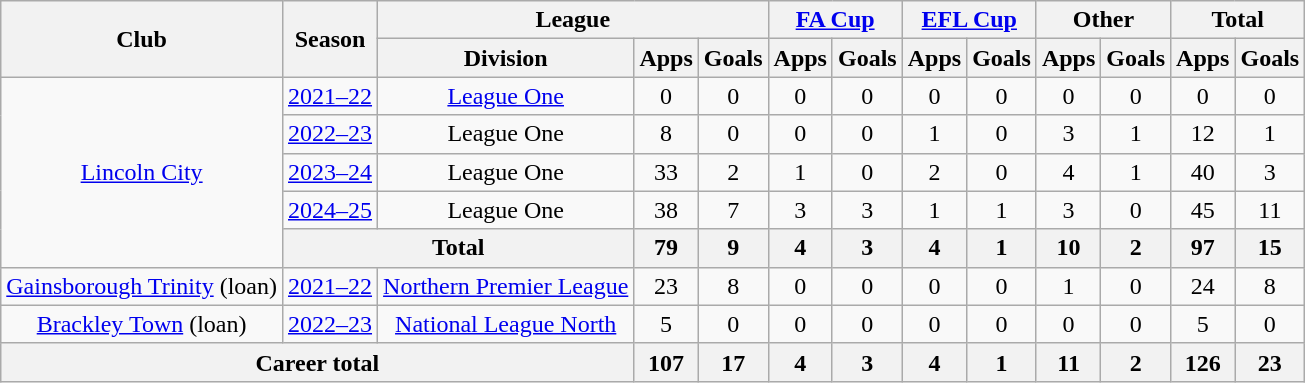<table class="wikitable" style="text-align:center;">
<tr>
<th rowspan="2">Club</th>
<th rowspan="2">Season</th>
<th colspan="3">League</th>
<th colspan="2"><a href='#'>FA Cup</a></th>
<th colspan="2"><a href='#'>EFL Cup</a></th>
<th colspan="2">Other</th>
<th colspan="2">Total</th>
</tr>
<tr>
<th>Division</th>
<th>Apps</th>
<th>Goals</th>
<th>Apps</th>
<th>Goals</th>
<th>Apps</th>
<th>Goals</th>
<th>Apps</th>
<th>Goals</th>
<th>Apps</th>
<th>Goals</th>
</tr>
<tr>
<td rowspan=5><a href='#'>Lincoln City</a></td>
<td><a href='#'>2021–22</a></td>
<td><a href='#'>League One</a></td>
<td>0</td>
<td>0</td>
<td>0</td>
<td>0</td>
<td>0</td>
<td>0</td>
<td>0</td>
<td>0</td>
<td>0</td>
<td>0</td>
</tr>
<tr>
<td><a href='#'>2022–23</a></td>
<td>League One</td>
<td>8</td>
<td>0</td>
<td>0</td>
<td>0</td>
<td>1</td>
<td>0</td>
<td>3</td>
<td>1</td>
<td>12</td>
<td>1</td>
</tr>
<tr>
<td><a href='#'>2023–24</a></td>
<td>League One</td>
<td>33</td>
<td>2</td>
<td>1</td>
<td>0</td>
<td>2</td>
<td>0</td>
<td>4</td>
<td>1</td>
<td>40</td>
<td>3</td>
</tr>
<tr>
<td><a href='#'>2024–25</a></td>
<td>League One</td>
<td>38</td>
<td>7</td>
<td>3</td>
<td>3</td>
<td>1</td>
<td>1</td>
<td>3</td>
<td>0</td>
<td>45</td>
<td>11</td>
</tr>
<tr>
<th colspan="2">Total</th>
<th>79</th>
<th>9</th>
<th>4</th>
<th>3</th>
<th>4</th>
<th>1</th>
<th>10</th>
<th>2</th>
<th>97</th>
<th>15</th>
</tr>
<tr>
<td><a href='#'>Gainsborough Trinity</a> (loan)</td>
<td><a href='#'>2021–22</a></td>
<td><a href='#'>Northern Premier League</a></td>
<td>23</td>
<td>8</td>
<td>0</td>
<td>0</td>
<td>0</td>
<td>0</td>
<td>1</td>
<td>0</td>
<td>24</td>
<td>8</td>
</tr>
<tr>
<td><a href='#'>Brackley Town</a> (loan)</td>
<td><a href='#'>2022–23</a></td>
<td><a href='#'>National League North</a></td>
<td>5</td>
<td>0</td>
<td>0</td>
<td>0</td>
<td>0</td>
<td>0</td>
<td>0</td>
<td>0</td>
<td>5</td>
<td>0</td>
</tr>
<tr>
<th colspan="3">Career total</th>
<th>107</th>
<th>17</th>
<th>4</th>
<th>3</th>
<th>4</th>
<th>1</th>
<th>11</th>
<th>2</th>
<th>126</th>
<th>23</th>
</tr>
</table>
